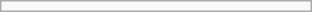<table class="wikitable floatright">
<tr>
<td width="200"></td>
</tr>
</table>
